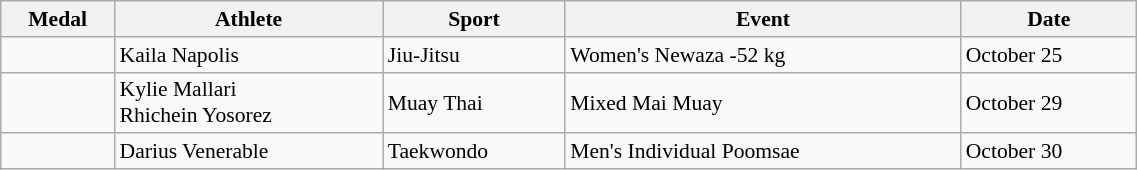<table class="wikitable" style="font-size:90%" width=60%>
<tr>
<th>Medal</th>
<th>Athlete</th>
<th>Sport</th>
<th>Event</th>
<th>Date</th>
</tr>
<tr>
<td></td>
<td>Kaila Napolis</td>
<td>Jiu-Jitsu</td>
<td>Women's Newaza -52 kg</td>
<td>October 25</td>
</tr>
<tr>
<td></td>
<td>Kylie Mallari <br> Rhichein Yosorez</td>
<td>Muay Thai</td>
<td>Mixed Mai Muay</td>
<td>October 29</td>
</tr>
<tr>
<td></td>
<td>Darius Venerable</td>
<td>Taekwondo</td>
<td>Men's Individual Poomsae</td>
<td>October 30</td>
</tr>
</table>
